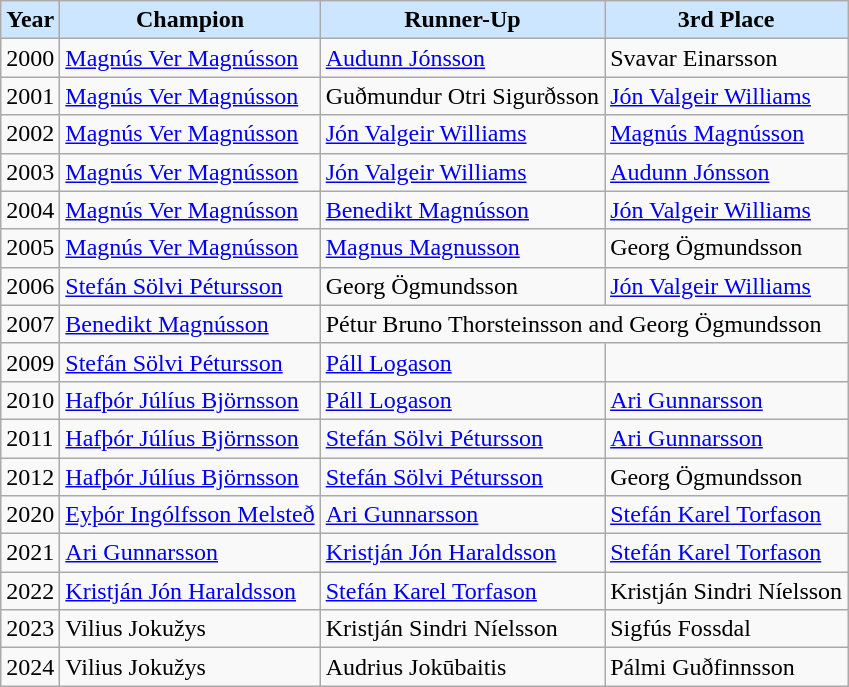<table class="wikitable">
<tr>
<th style="background: #cce6ff;">Year</th>
<th style="background: #cce6ff;">Champion</th>
<th style="background: #cce6ff;">Runner-Up</th>
<th style="background: #cce6ff;">3rd Place</th>
</tr>
<tr>
<td>2000</td>
<td> <a href='#'>Magnús Ver Magnússon</a></td>
<td> <a href='#'>Audunn Jónsson</a></td>
<td> Svavar Einarsson</td>
</tr>
<tr>
<td>2001</td>
<td> <a href='#'>Magnús Ver Magnússon</a></td>
<td> Guðmundur Otri Sigurðsson</td>
<td> <a href='#'>Jón Valgeir Williams</a></td>
</tr>
<tr>
<td>2002</td>
<td> <a href='#'>Magnús Ver Magnússon</a></td>
<td> <a href='#'>Jón Valgeir Williams</a></td>
<td> <a href='#'>Magnús Magnússon</a></td>
</tr>
<tr>
<td>2003</td>
<td> <a href='#'>Magnús Ver Magnússon</a></td>
<td> <a href='#'>Jón Valgeir Williams</a></td>
<td> <a href='#'>Audunn Jónsson</a></td>
</tr>
<tr>
<td>2004</td>
<td> <a href='#'>Magnús Ver Magnússon</a></td>
<td> <a href='#'>Benedikt Magnússon</a></td>
<td> <a href='#'>Jón Valgeir Williams</a></td>
</tr>
<tr>
<td>2005</td>
<td> <a href='#'>Magnús Ver Magnússon</a></td>
<td> <a href='#'>Magnus Magnusson</a></td>
<td> Georg Ögmundsson</td>
</tr>
<tr>
<td>2006</td>
<td> <a href='#'>Stefán Sölvi Pétursson</a></td>
<td> Georg Ögmundsson</td>
<td> <a href='#'>Jón Valgeir Williams</a></td>
</tr>
<tr>
<td>2007</td>
<td> <a href='#'>Benedikt Magnússon</a></td>
<td COLSPAN=2> Pétur Bruno Thorsteinsson and  Georg Ögmundsson</td>
</tr>
<tr>
<td>2009</td>
<td> <a href='#'>Stefán Sölvi Pétursson</a></td>
<td> <a href='#'>Páll Logason</a></td>
<td></td>
</tr>
<tr>
<td>2010</td>
<td> <a href='#'>Hafþór Júlíus Björnsson</a></td>
<td> <a href='#'>Páll Logason</a></td>
<td> <a href='#'>Ari Gunnarsson</a></td>
</tr>
<tr>
<td>2011</td>
<td> <a href='#'>Hafþór Júlíus Björnsson</a></td>
<td> <a href='#'>Stefán Sölvi Pétursson</a></td>
<td> <a href='#'>Ari Gunnarsson</a></td>
</tr>
<tr>
<td>2012</td>
<td> <a href='#'>Hafþór Júlíus Björnsson</a></td>
<td> <a href='#'>Stefán Sölvi Pétursson</a></td>
<td> Georg Ögmundsson</td>
</tr>
<tr>
<td>2020</td>
<td> <a href='#'>Eyþór Ingólfsson Melsteð</a></td>
<td> <a href='#'>Ari Gunnarsson</a></td>
<td> <a href='#'>Stefán Karel Torfason</a></td>
</tr>
<tr>
<td>2021</td>
<td> <a href='#'>Ari Gunnarsson</a></td>
<td> <a href='#'>Kristján Jón Haraldsson</a></td>
<td> <a href='#'>Stefán Karel Torfason</a></td>
</tr>
<tr>
<td>2022</td>
<td> <a href='#'>Kristján Jón Haraldsson</a></td>
<td> <a href='#'>Stefán Karel Torfason</a></td>
<td> Kristján Sindri Níelsson</td>
</tr>
<tr>
<td>2023</td>
<td> Vilius Jokužys</td>
<td> Kristján Sindri Níelsson</td>
<td> Sigfús Fossdal</td>
</tr>
<tr>
<td>2024</td>
<td> Vilius Jokužys</td>
<td> Audrius Jokūbaitis</td>
<td> Pálmi Guðfinnsson</td>
</tr>
</table>
